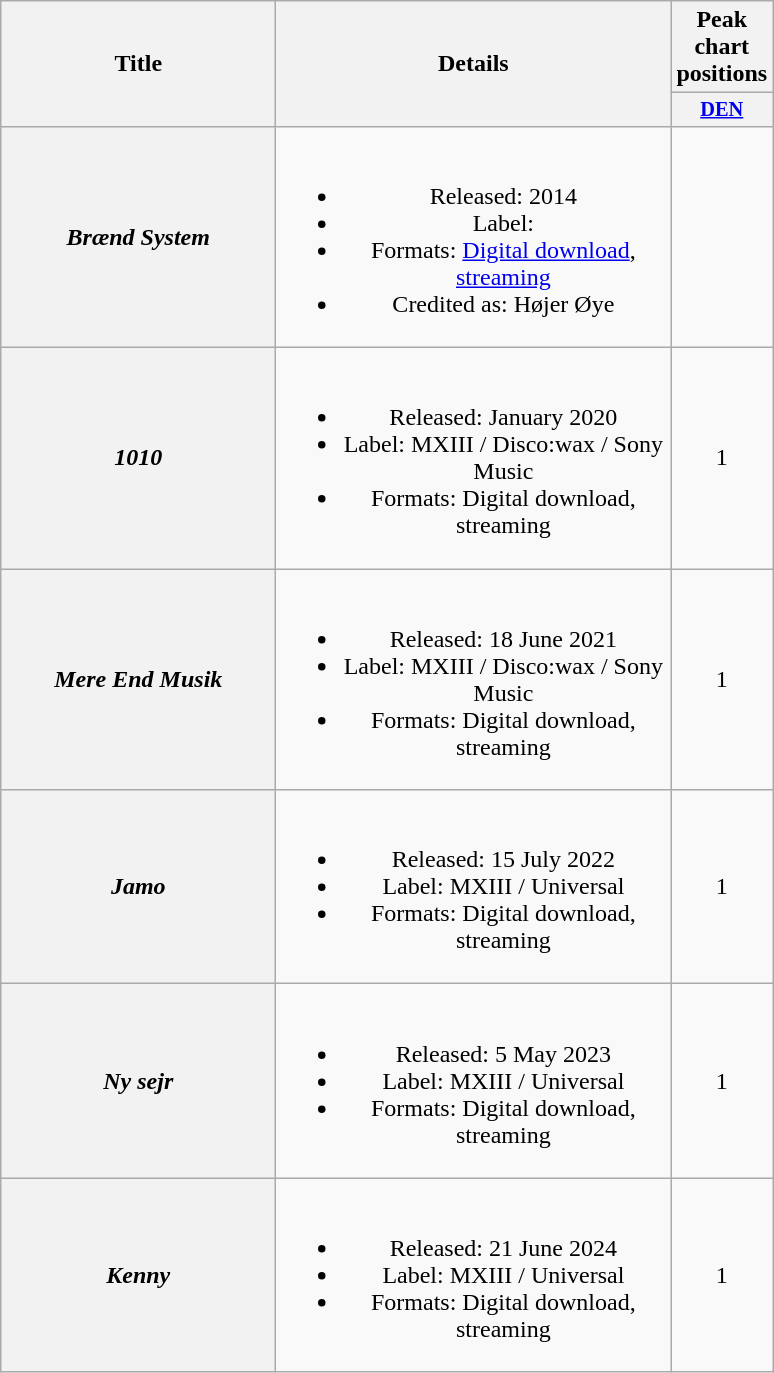<table class="wikitable plainrowheaders" style="text-align:center;" border="1">
<tr>
<th scope="col" rowspan="2" style="width:11em;">Title</th>
<th scope="col" rowspan="2" style="width:16em;">Details</th>
<th scope="col" colspan="1">Peak chart positions</th>
</tr>
<tr>
<th scope="col" style="width:3em;font-size:85%;"><a href='#'>DEN</a><br></th>
</tr>
<tr>
<th scope="row"><em>Brænd System</em></th>
<td><br><ul><li>Released: 2014</li><li>Label:</li><li>Formats: <a href='#'>Digital download</a>, <a href='#'>streaming</a></li><li>Credited as: Højer Øye </li></ul></td>
<td></td>
</tr>
<tr>
<th scope="row"><em>1010</em></th>
<td><br><ul><li>Released: January 2020</li><li>Label: MXIII / Disco:wax / Sony Music</li><li>Formats: Digital download, streaming</li></ul></td>
<td>1</td>
</tr>
<tr>
<th scope="row"><em>Mere End Musik</em><br></th>
<td><br><ul><li>Released: 18 June 2021</li><li>Label: MXIII / Disco:wax / Sony Music</li><li>Formats: Digital download, streaming</li></ul></td>
<td>1<br></td>
</tr>
<tr>
<th scope="row"><em>Jamo</em></th>
<td><br><ul><li>Released: 15 July 2022</li><li>Label: MXIII / Universal</li><li>Formats: Digital download, streaming</li></ul></td>
<td>1<br></td>
</tr>
<tr>
<th scope="row"><em>Ny sejr</em></th>
<td><br><ul><li>Released: 5 May 2023</li><li>Label: MXIII / Universal</li><li>Formats: Digital download, streaming</li></ul></td>
<td>1<br></td>
</tr>
<tr>
<th scope="row"><em>Kenny</em><br></th>
<td><br><ul><li>Released: 21 June 2024</li><li>Label: MXIII / Universal</li><li>Formats: Digital download, streaming</li></ul></td>
<td>1<br></td>
</tr>
</table>
